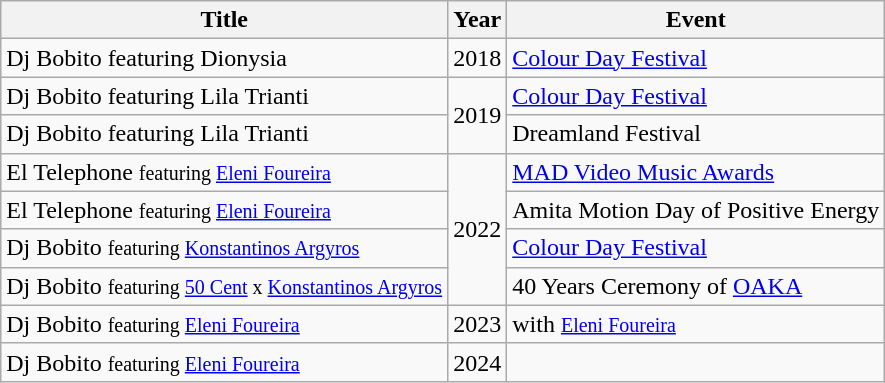<table class="wikitable">
<tr>
<th>Title</th>
<th>Year</th>
<th>Event</th>
</tr>
<tr>
<td>Dj Bobito featuring Dionysia</td>
<td>2018</td>
<td><a href='#'>Colour Day Festival</a></td>
</tr>
<tr>
<td>Dj Bobito featuring Lila Trianti</td>
<td rowspan="2">2019</td>
<td><a href='#'>Colour Day Festival</a></td>
</tr>
<tr>
<td>Dj Bobito featuring Lila Trianti</td>
<td>Dreamland Festival</td>
</tr>
<tr>
<td>El Telephone <small>featuring <a href='#'>Eleni Foureira</a></small></td>
<td rowspan="4">2022</td>
<td><a href='#'>MAD Video Music Awards</a></td>
</tr>
<tr>
<td>El Telephone <small>featuring <a href='#'>Eleni Foureira</a></small></td>
<td>Amita Motion Day of Positive Energy</td>
</tr>
<tr>
<td>Dj Bobito <small>featuring <a href='#'>Konstantinos Argyros</a></small></td>
<td><a href='#'>Colour Day Festival</a></td>
</tr>
<tr>
<td>Dj Bobito <small>featuring <a href='#'>50 Cent</a> x <a href='#'>Konstantinos Argyros</a></small></td>
<td>40 Years Ceremony of <a href='#'>OAKA</a></td>
</tr>
<tr>
<td>Dj Bobito <small>featuring <a href='#'>Eleni Foureira</a></small></td>
<td>2023</td>
<td> with <small><a href='#'>Eleni Foureira</a></small></td>
</tr>
<tr>
<td>Dj Bobito <small>featuring <a href='#'>Eleni Foureira</a></small></td>
<td>2024</td>
<td><small></small></td>
</tr>
</table>
